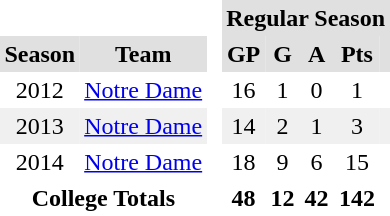<table border="0" cellpadding="3" cellspacing="0">
<tr align="center" bgcolor="#e0e0e0">
<th colspan="2" bgcolor="#ffffff"> </th>
<th rowspan="99" bgcolor="#ffffff"> </th>
<th colspan="6">Regular Season</th>
</tr>
<tr align="center" bgcolor="#e0e0e0">
<th>Season</th>
<th>Team</th>
<th>GP</th>
<th>G</th>
<th>A</th>
<th>Pts</th>
<th></th>
</tr>
<tr align="center">
<td>2012</td>
<td><a href='#'>Notre Dame</a></td>
<td>16</td>
<td>1</td>
<td>0</td>
<td>1</td>
<td></td>
</tr>
<tr align="center" bgcolor="#f0f0f0">
<td>2013</td>
<td><a href='#'>Notre Dame</a></td>
<td>14</td>
<td>2</td>
<td>1</td>
<td>3</td>
<td></td>
</tr>
<tr align="center">
<td>2014</td>
<td><a href='#'>Notre Dame</a></td>
<td>18</td>
<td>9</td>
<td>6</td>
<td>15</td>
<td></td>
</tr>
<tr align="center">
<th colspan="2">College Totals</th>
<th>48</th>
<th>12</th>
<th>42</th>
<th>142</th>
<th></th>
</tr>
</table>
